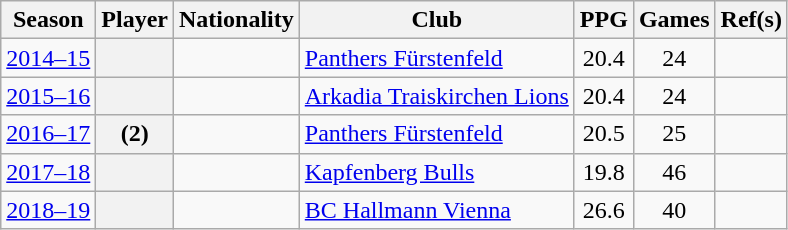<table class="wikitable sortable plainrowheaders">
<tr>
<th scope="col">Season</th>
<th scope="col">Player</th>
<th scope="col">Nationality</th>
<th scope="col">Club</th>
<th scope="col">PPG</th>
<th scope="col">Games</th>
<th scope="col" class="unsortable">Ref(s)</th>
</tr>
<tr>
<td><a href='#'>2014–15</a></td>
<th scope="row"></th>
<td></td>
<td><a href='#'>Panthers Fürstenfeld</a></td>
<td style="text-align:center">20.4</td>
<td style="text-align:center">24</td>
<td style="text-align:center"></td>
</tr>
<tr>
<td><a href='#'>2015–16</a></td>
<th scope="row"></th>
<td></td>
<td><a href='#'>Arkadia Traiskirchen Lions</a></td>
<td style="text-align:center">20.4</td>
<td style="text-align:center">24</td>
<td style="text-align:center"></td>
</tr>
<tr>
<td><a href='#'>2016–17</a></td>
<th scope="row"> (2)</th>
<td></td>
<td><a href='#'>Panthers Fürstenfeld</a></td>
<td style="text-align:center">20.5</td>
<td style="text-align:center">25</td>
<td style="text-align:center"></td>
</tr>
<tr>
<td><a href='#'>2017–18</a></td>
<th scope="row"></th>
<td></td>
<td><a href='#'>Kapfenberg Bulls</a></td>
<td style="text-align:center">19.8</td>
<td style="text-align:center">46</td>
<td style="text-align:center"></td>
</tr>
<tr>
<td><a href='#'>2018–19</a></td>
<th scope="row"></th>
<td></td>
<td><a href='#'>BC Hallmann Vienna</a></td>
<td style="text-align:center">26.6</td>
<td style="text-align:center">40</td>
<td style="text-align:center"></td>
</tr>
</table>
